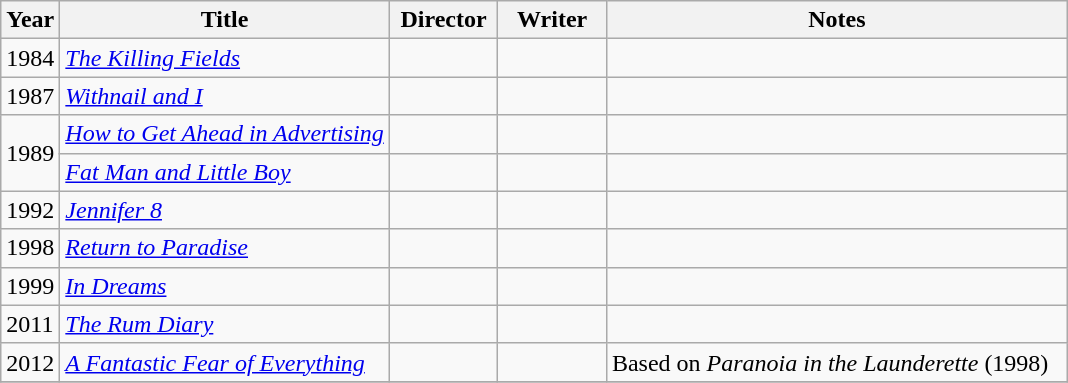<table class="wikitable">
<tr>
<th>Year</th>
<th>Title</th>
<th width="65">Director</th>
<th width="65">Writer</th>
<th width="300">Notes</th>
</tr>
<tr>
<td>1984</td>
<td><em><a href='#'>The Killing Fields</a></em></td>
<td></td>
<td></td>
<td></td>
</tr>
<tr>
<td>1987</td>
<td><em><a href='#'>Withnail and I</a></em></td>
<td></td>
<td></td>
<td></td>
</tr>
<tr>
<td rowspan="2">1989</td>
<td><em><a href='#'>How to Get Ahead in Advertising</a></em></td>
<td></td>
<td></td>
<td></td>
</tr>
<tr>
<td><em><a href='#'>Fat Man and Little Boy</a></em></td>
<td></td>
<td></td>
<td></td>
</tr>
<tr>
<td>1992</td>
<td><em><a href='#'>Jennifer 8</a></em></td>
<td></td>
<td></td>
<td></td>
</tr>
<tr>
<td>1998</td>
<td><em><a href='#'>Return to Paradise</a></em></td>
<td></td>
<td></td>
<td></td>
</tr>
<tr>
<td>1999</td>
<td><em><a href='#'>In Dreams</a></em></td>
<td></td>
<td></td>
<td></td>
</tr>
<tr>
<td>2011</td>
<td><em><a href='#'>The Rum Diary</a></em></td>
<td></td>
<td></td>
<td></td>
</tr>
<tr>
<td>2012</td>
<td><em><a href='#'>A Fantastic Fear of Everything</a></em></td>
<td></td>
<td></td>
<td>Based on <em>Paranoia in the Launderette</em> (1998)</td>
</tr>
<tr>
</tr>
</table>
